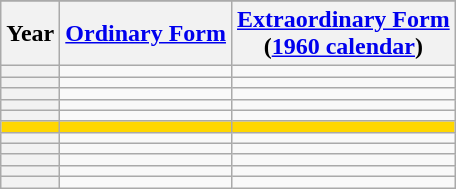<table class="wikitable" style="float:left; margin-right:2em; text-align:center;">
<tr>
</tr>
<tr>
<th scope="col">Year</th>
<th scope="col"><a href='#'>Ordinary Form</a></th>
<th scope="col"><a href='#'>Extraordinary Form</a><br>(<a href='#'>1960 calendar</a>)</th>
</tr>
<tr>
<th scope="row"></th>
<td></td>
<td></td>
</tr>
<tr>
<th scope="row"></th>
<td></td>
<td></td>
</tr>
<tr>
<th scope="row"></th>
<td></td>
<td></td>
</tr>
<tr>
<th scope="row"></th>
<td></td>
<td></td>
</tr>
<tr>
<th scope="row"></th>
<td></td>
<td></td>
</tr>
<tr>
<th scope="row" style="background-color:gold"></th>
<td scope="row" style="background-color:gold"></td>
<td scope="row" style="background-color:gold"></td>
</tr>
<tr>
<th scope="row"></th>
<td></td>
<td></td>
</tr>
<tr>
<th scope="row"></th>
<td></td>
<td></td>
</tr>
<tr>
<th scope="row"></th>
<td></td>
<td></td>
</tr>
<tr>
<th scope="row"></th>
<td></td>
<td></td>
</tr>
<tr>
<th scope="row"></th>
<td></td>
<td></td>
</tr>
</table>
